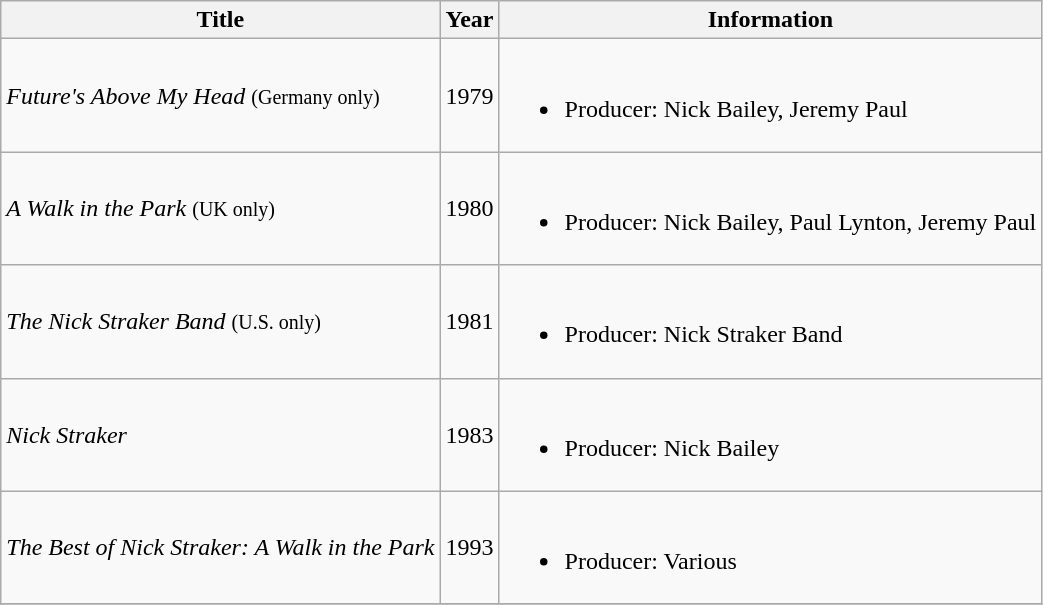<table class="wikitable">
<tr>
<th rowspan="1">Title</th>
<th rowspan="1">Year</th>
<th rowspan="1">Information</th>
</tr>
<tr>
<td><em>Future's Above My Head</em> <small>(Germany only)</small></td>
<td>1979</td>
<td><br><ul><li>Producer: Nick Bailey, Jeremy Paul</li></ul></td>
</tr>
<tr>
<td><em>A Walk in the Park</em> <small>(UK only)</small></td>
<td>1980</td>
<td><br><ul><li>Producer: Nick Bailey, Paul Lynton, Jeremy Paul</li></ul></td>
</tr>
<tr>
<td><em>The Nick Straker Band</em> <small>(U.S. only)</small></td>
<td>1981</td>
<td><br><ul><li>Producer: Nick Straker Band</li></ul></td>
</tr>
<tr>
<td><em>Nick Straker</em></td>
<td>1983</td>
<td><br><ul><li>Producer: Nick Bailey</li></ul></td>
</tr>
<tr>
<td><em>The Best of Nick Straker: A Walk in the Park</em></td>
<td>1993</td>
<td><br><ul><li>Producer: Various</li></ul></td>
</tr>
<tr>
</tr>
</table>
